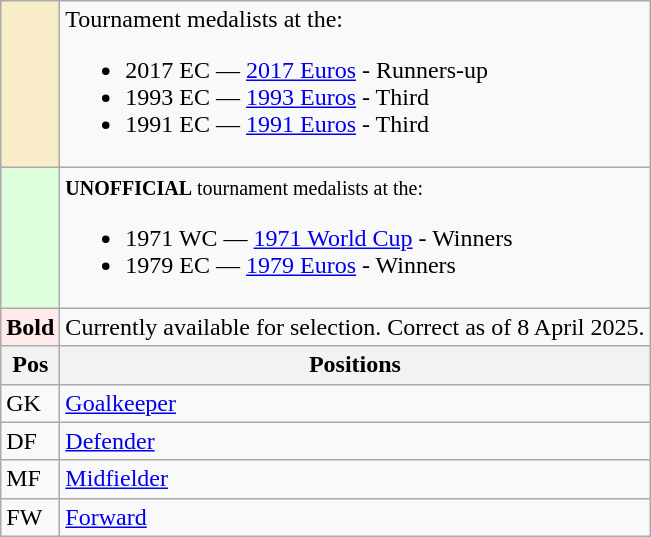<table class="wikitable">
<tr>
<td style="background-color:#F9ECC8"></td>
<td>Tournament medalists at the:<br><ul><li>2017 EC — <a href='#'>2017 Euros</a> -  Runners-up</li><li>1993 EC — <a href='#'>1993 Euros</a> -  Third</li><li>1991 EC — <a href='#'>1991 Euros</a> -  Third</li></ul></td>
</tr>
<tr>
<td style="background-color:#DDFFDD"></td>
<td><small><strong>UNOFFICIAL</strong> tournament medalists at the:</small><br><ul><li>1971 WC — <a href='#'>1971 World Cup</a> -  Winners</li><li>1979 EC — <a href='#'>1979 Euros</a> -  Winners</li></ul></td>
</tr>
<tr>
<td style="background-color:#FFEBEB"><strong>Bold</strong></td>
<td>Currently available for selection. Correct as of 8 April 2025.</td>
</tr>
<tr>
<th>Pos</th>
<th style="align: left">Positions</th>
</tr>
<tr>
<td>GK</td>
<td><a href='#'>Goalkeeper</a></td>
</tr>
<tr>
<td>DF</td>
<td><a href='#'>Defender</a></td>
</tr>
<tr>
<td>MF</td>
<td><a href='#'>Midfielder</a></td>
</tr>
<tr>
<td>FW</td>
<td><a href='#'>Forward</a></td>
</tr>
</table>
